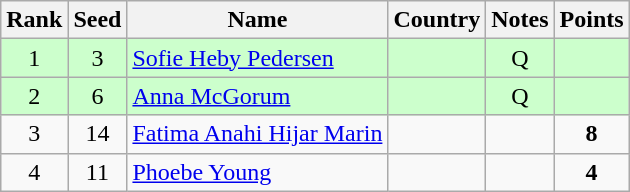<table class="wikitable" style="text-align:center;">
<tr>
<th>Rank</th>
<th>Seed</th>
<th>Name</th>
<th>Country</th>
<th>Notes</th>
<th>Points</th>
</tr>
<tr bgcolor=ccffcc>
<td>1</td>
<td>3</td>
<td align=left><a href='#'>Sofie Heby Pedersen</a></td>
<td align=left></td>
<td>Q</td>
<td></td>
</tr>
<tr bgcolor=ccffcc>
<td>2</td>
<td>6</td>
<td align=left><a href='#'>Anna McGorum</a></td>
<td align=left></td>
<td>Q</td>
<td></td>
</tr>
<tr>
<td>3</td>
<td>14</td>
<td align=left><a href='#'>Fatima Anahi Hijar Marin</a></td>
<td align=left></td>
<td></td>
<td><strong>8</strong></td>
</tr>
<tr>
<td>4</td>
<td>11</td>
<td align=left><a href='#'>Phoebe Young</a></td>
<td align=left></td>
<td></td>
<td><strong>4</strong></td>
</tr>
</table>
